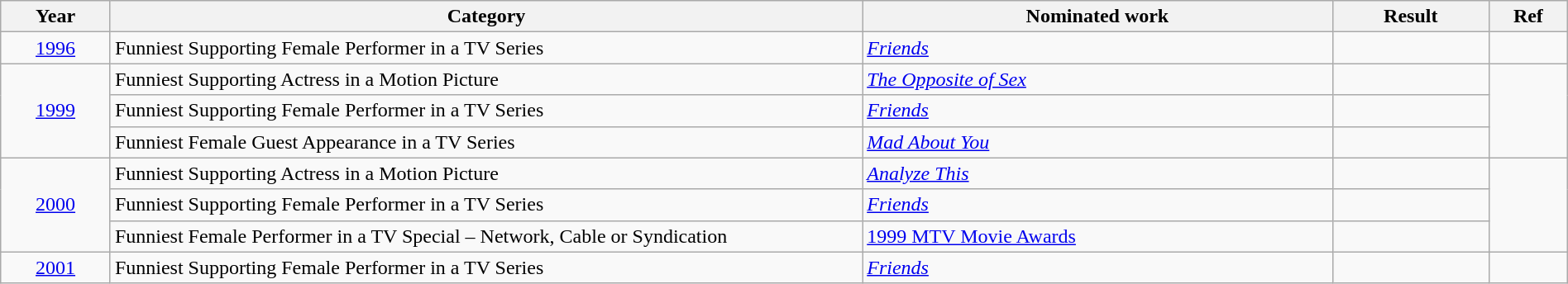<table class="wikitable" width="100%">
<tr>
<th width="7%">Year</th>
<th width="48%">Category</th>
<th width="30%">Nominated work</th>
<th width="10%">Result</th>
<th width="5%">Ref</th>
</tr>
<tr>
<td align="center"><a href='#'>1996</a></td>
<td>Funniest Supporting Female Performer in a TV Series</td>
<td><em><a href='#'>Friends</a></em></td>
<td></td>
<td align="center"></td>
</tr>
<tr>
<td rowspan="3" align="center"><a href='#'>1999</a></td>
<td>Funniest Supporting Actress in a Motion Picture</td>
<td><em><a href='#'>The Opposite of Sex</a></em></td>
<td></td>
<td rowspan="3" align="center"></td>
</tr>
<tr>
<td>Funniest Supporting Female Performer in a TV Series</td>
<td><em><a href='#'>Friends</a></em></td>
<td></td>
</tr>
<tr>
<td>Funniest Female Guest Appearance in a TV Series</td>
<td><em><a href='#'>Mad About You</a></em></td>
<td></td>
</tr>
<tr>
<td rowspan="3" align="center"><a href='#'>2000</a></td>
<td>Funniest Supporting Actress in a Motion Picture</td>
<td><em><a href='#'>Analyze This</a></em></td>
<td></td>
<td rowspan="3" align="center"></td>
</tr>
<tr>
<td>Funniest Supporting Female Performer in a TV Series</td>
<td><em><a href='#'>Friends</a></em></td>
<td></td>
</tr>
<tr>
<td>Funniest Female Performer in a TV Special – Network, Cable or Syndication</td>
<td><a href='#'>1999 MTV Movie Awards</a></td>
<td></td>
</tr>
<tr>
<td align="center"><a href='#'>2001</a></td>
<td>Funniest Supporting Female Performer in a TV Series</td>
<td><em><a href='#'>Friends</a></em></td>
<td></td>
<td align="center"></td>
</tr>
</table>
